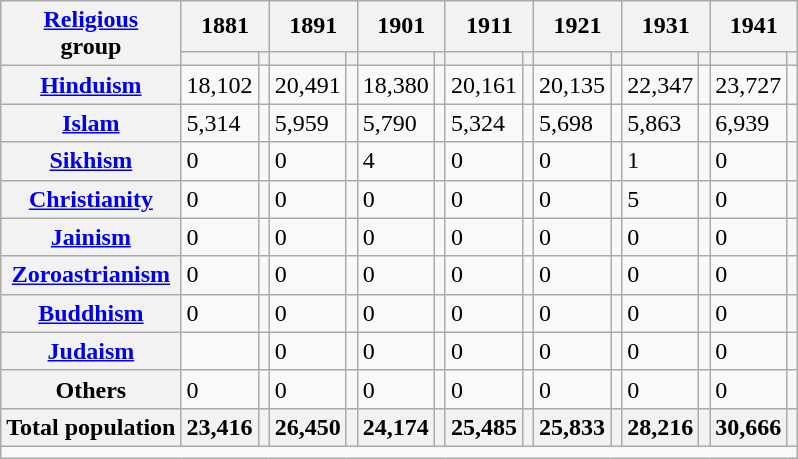<table class="wikitable sortable">
<tr>
<th rowspan="2"><a href='#'>Religious</a><br>group</th>
<th colspan="2">1881</th>
<th colspan="2">1891</th>
<th colspan="2">1901</th>
<th colspan="2">1911</th>
<th colspan="2">1921</th>
<th colspan="2">1931</th>
<th colspan="2">1941</th>
</tr>
<tr>
<th><a href='#'></a></th>
<th></th>
<th></th>
<th></th>
<th></th>
<th></th>
<th></th>
<th></th>
<th></th>
<th></th>
<th></th>
<th></th>
<th></th>
<th></th>
</tr>
<tr>
<th><a href='#'>Hinduism</a> </th>
<td>18,102</td>
<td></td>
<td>20,491</td>
<td></td>
<td>18,380</td>
<td></td>
<td>20,161</td>
<td></td>
<td>20,135</td>
<td></td>
<td>22,347</td>
<td></td>
<td>23,727</td>
<td></td>
</tr>
<tr>
<th><a href='#'>Islam</a> </th>
<td>5,314</td>
<td></td>
<td>5,959</td>
<td></td>
<td>5,790</td>
<td></td>
<td>5,324</td>
<td></td>
<td>5,698</td>
<td></td>
<td>5,863</td>
<td></td>
<td>6,939</td>
<td></td>
</tr>
<tr>
<th><a href='#'>Sikhism</a> </th>
<td>0</td>
<td></td>
<td>0</td>
<td></td>
<td>4</td>
<td></td>
<td>0</td>
<td></td>
<td>0</td>
<td></td>
<td>1</td>
<td></td>
<td>0</td>
<td></td>
</tr>
<tr>
<th><a href='#'>Christianity</a> </th>
<td>0</td>
<td></td>
<td>0</td>
<td></td>
<td>0</td>
<td></td>
<td>0</td>
<td></td>
<td>0</td>
<td></td>
<td>5</td>
<td></td>
<td>0</td>
<td></td>
</tr>
<tr>
<th><a href='#'>Jainism</a> </th>
<td>0</td>
<td></td>
<td>0</td>
<td></td>
<td>0</td>
<td></td>
<td>0</td>
<td></td>
<td>0</td>
<td></td>
<td>0</td>
<td></td>
<td>0</td>
<td></td>
</tr>
<tr>
<th><a href='#'>Zoroastrianism</a> </th>
<td>0</td>
<td></td>
<td>0</td>
<td></td>
<td>0</td>
<td></td>
<td>0</td>
<td></td>
<td>0</td>
<td></td>
<td>0</td>
<td></td>
<td>0</td>
<td></td>
</tr>
<tr>
<th><a href='#'>Buddhism</a> </th>
<td>0</td>
<td></td>
<td>0</td>
<td></td>
<td>0</td>
<td></td>
<td>0</td>
<td></td>
<td>0</td>
<td></td>
<td>0</td>
<td></td>
<td>0</td>
<td></td>
</tr>
<tr>
<th><a href='#'>Judaism</a> </th>
<td></td>
<td></td>
<td>0</td>
<td></td>
<td>0</td>
<td></td>
<td>0</td>
<td></td>
<td>0</td>
<td></td>
<td>0</td>
<td></td>
<td>0</td>
<td></td>
</tr>
<tr>
<th>Others</th>
<td>0</td>
<td></td>
<td>0</td>
<td></td>
<td>0</td>
<td></td>
<td>0</td>
<td></td>
<td>0</td>
<td></td>
<td>0</td>
<td></td>
<td>0</td>
<td></td>
</tr>
<tr>
<th>Total population</th>
<th>23,416</th>
<th></th>
<th>26,450</th>
<th></th>
<th>24,174</th>
<th></th>
<th>25,485</th>
<th></th>
<th>25,833</th>
<th></th>
<th>28,216</th>
<th></th>
<th>30,666</th>
<th></th>
</tr>
<tr class="sortbottom">
<td colspan="15"></td>
</tr>
</table>
